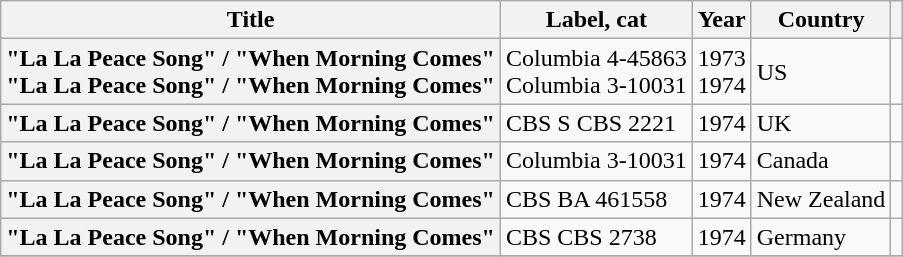<table class="wikitable plainrowheaders sortable">
<tr>
<th scope="col">Title</th>
<th scope="col">Label, cat</th>
<th scope="col">Year</th>
<th scope="col">Country</th>
<th scope="col" class="unsortable"></th>
</tr>
<tr>
<th scope="row">"La La Peace Song" / "When Morning Comes"<br>"La La Peace Song" / "When Morning Comes"</th>
<td>Columbia 4-45863<br>Columbia 3-10031</td>
<td>1973<br>1974</td>
<td>US</td>
<td></td>
</tr>
<tr>
<th scope="row">"La La Peace Song" / "When Morning Comes"</th>
<td>CBS S CBS 2221</td>
<td>1974</td>
<td>UK</td>
<td></td>
</tr>
<tr>
<th scope="row">"La La Peace Song" / "When Morning Comes"</th>
<td>Columbia 3-10031</td>
<td>1974</td>
<td>Canada</td>
<td></td>
</tr>
<tr>
<th scope="row">"La La Peace Song" / "When Morning Comes"</th>
<td>CBS BA 461558</td>
<td>1974</td>
<td>New Zealand</td>
<td></td>
</tr>
<tr>
<th scope="row">"La La Peace Song" / "When Morning Comes"</th>
<td>CBS  CBS 2738</td>
<td>1974</td>
<td>Germany</td>
<td></td>
</tr>
<tr>
</tr>
</table>
